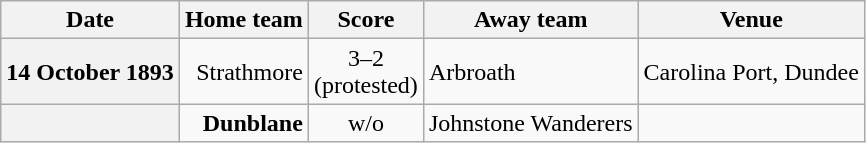<table class="wikitable football-result-list" style="max-width: 80em; text-align: center">
<tr>
<th scope="col">Date</th>
<th scope="col">Home team</th>
<th scope="col">Score</th>
<th scope="col">Away team</th>
<th scope="col">Venue</th>
</tr>
<tr>
<th scope="row">14 October 1893</th>
<td align=right>Strathmore</td>
<td>3–2<br>(protested)</td>
<td align=left>Arbroath</td>
<td align=left>Carolina Port, Dundee</td>
</tr>
<tr>
<th scope="row"></th>
<td align=right><strong>Dunblane</strong></td>
<td>w/o</td>
<td align=left>Johnstone Wanderers</td>
<td></td>
</tr>
</table>
